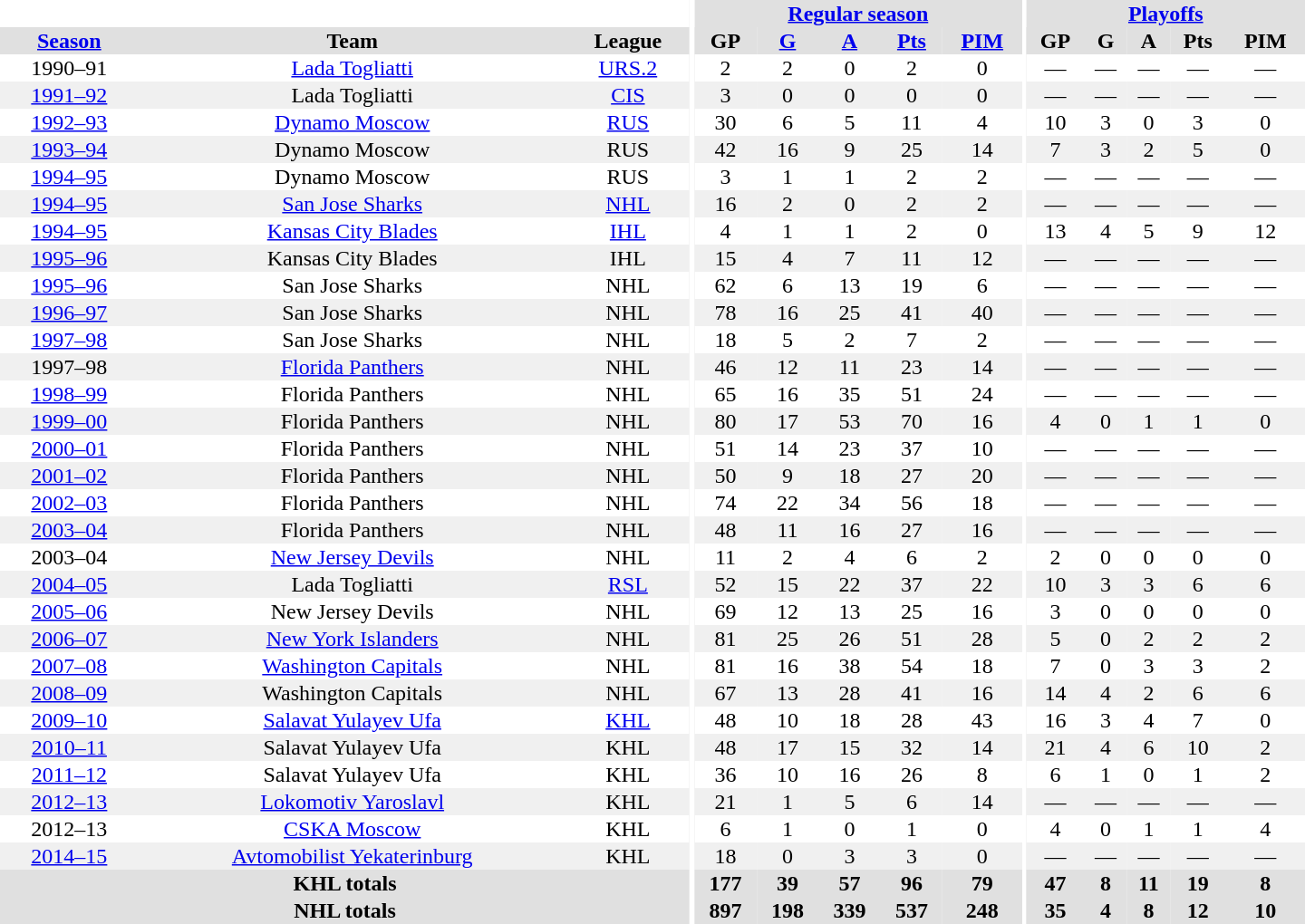<table border="0" cellpadding="1" cellspacing="0" style="text-align:center; width:60em">
<tr bgcolor="#e0e0e0">
<th colspan="3" bgcolor="#ffffff"></th>
<th rowspan="100" bgcolor="#ffffff"></th>
<th colspan="5"><a href='#'>Regular season</a></th>
<th rowspan="100" bgcolor="#ffffff"></th>
<th colspan="5"><a href='#'>Playoffs</a></th>
</tr>
<tr bgcolor="#e0e0e0">
<th><a href='#'>Season</a></th>
<th>Team</th>
<th>League</th>
<th>GP</th>
<th><a href='#'>G</a></th>
<th><a href='#'>A</a></th>
<th><a href='#'>Pts</a></th>
<th><a href='#'>PIM</a></th>
<th>GP</th>
<th>G</th>
<th>A</th>
<th>Pts</th>
<th>PIM</th>
</tr>
<tr>
<td>1990–91</td>
<td><a href='#'>Lada Togliatti</a></td>
<td><a href='#'>URS.2</a></td>
<td>2</td>
<td>2</td>
<td>0</td>
<td>2</td>
<td>0</td>
<td>—</td>
<td>—</td>
<td>—</td>
<td>—</td>
<td>—</td>
</tr>
<tr bgcolor="#f0f0f0">
<td><a href='#'>1991–92</a></td>
<td>Lada Togliatti</td>
<td><a href='#'>CIS</a></td>
<td>3</td>
<td>0</td>
<td>0</td>
<td>0</td>
<td>0</td>
<td>—</td>
<td>—</td>
<td>—</td>
<td>—</td>
<td>—</td>
</tr>
<tr>
<td><a href='#'>1992–93</a></td>
<td><a href='#'>Dynamo Moscow</a></td>
<td><a href='#'>RUS</a></td>
<td>30</td>
<td>6</td>
<td>5</td>
<td>11</td>
<td>4</td>
<td>10</td>
<td>3</td>
<td>0</td>
<td>3</td>
<td>0</td>
</tr>
<tr bgcolor="#f0f0f0">
<td><a href='#'>1993–94</a></td>
<td>Dynamo Moscow</td>
<td>RUS</td>
<td>42</td>
<td>16</td>
<td>9</td>
<td>25</td>
<td>14</td>
<td>7</td>
<td>3</td>
<td>2</td>
<td>5</td>
<td>0</td>
</tr>
<tr>
<td><a href='#'>1994–95</a></td>
<td>Dynamo Moscow</td>
<td>RUS</td>
<td>3</td>
<td>1</td>
<td>1</td>
<td>2</td>
<td>2</td>
<td>—</td>
<td>—</td>
<td>—</td>
<td>—</td>
<td>—</td>
</tr>
<tr bgcolor="#f0f0f0">
<td><a href='#'>1994–95</a></td>
<td><a href='#'>San Jose Sharks</a></td>
<td><a href='#'>NHL</a></td>
<td>16</td>
<td>2</td>
<td>0</td>
<td>2</td>
<td>2</td>
<td>—</td>
<td>—</td>
<td>—</td>
<td>—</td>
<td>—</td>
</tr>
<tr>
<td><a href='#'>1994–95</a></td>
<td><a href='#'>Kansas City Blades</a></td>
<td><a href='#'>IHL</a></td>
<td>4</td>
<td>1</td>
<td>1</td>
<td>2</td>
<td>0</td>
<td>13</td>
<td>4</td>
<td>5</td>
<td>9</td>
<td>12</td>
</tr>
<tr bgcolor="#f0f0f0">
<td><a href='#'>1995–96</a></td>
<td>Kansas City Blades</td>
<td>IHL</td>
<td>15</td>
<td>4</td>
<td>7</td>
<td>11</td>
<td>12</td>
<td>—</td>
<td>—</td>
<td>—</td>
<td>—</td>
<td>—</td>
</tr>
<tr>
<td><a href='#'>1995–96</a></td>
<td>San Jose Sharks</td>
<td>NHL</td>
<td>62</td>
<td>6</td>
<td>13</td>
<td>19</td>
<td>6</td>
<td>—</td>
<td>—</td>
<td>—</td>
<td>—</td>
<td>—</td>
</tr>
<tr bgcolor="#f0f0f0">
<td><a href='#'>1996–97</a></td>
<td>San Jose Sharks</td>
<td>NHL</td>
<td>78</td>
<td>16</td>
<td>25</td>
<td>41</td>
<td>40</td>
<td>—</td>
<td>—</td>
<td>—</td>
<td>—</td>
<td>—</td>
</tr>
<tr>
<td><a href='#'>1997–98</a></td>
<td>San Jose Sharks</td>
<td>NHL</td>
<td>18</td>
<td>5</td>
<td>2</td>
<td>7</td>
<td>2</td>
<td>—</td>
<td>—</td>
<td>—</td>
<td>—</td>
<td>—</td>
</tr>
<tr bgcolor="#f0f0f0">
<td>1997–98</td>
<td><a href='#'>Florida Panthers</a></td>
<td>NHL</td>
<td>46</td>
<td>12</td>
<td>11</td>
<td>23</td>
<td>14</td>
<td>—</td>
<td>—</td>
<td>—</td>
<td>—</td>
<td>—</td>
</tr>
<tr>
<td><a href='#'>1998–99</a></td>
<td>Florida Panthers</td>
<td>NHL</td>
<td>65</td>
<td>16</td>
<td>35</td>
<td>51</td>
<td>24</td>
<td>—</td>
<td>—</td>
<td>—</td>
<td>—</td>
<td>—</td>
</tr>
<tr bgcolor="#f0f0f0">
<td><a href='#'>1999–00</a></td>
<td>Florida Panthers</td>
<td>NHL</td>
<td>80</td>
<td>17</td>
<td>53</td>
<td>70</td>
<td>16</td>
<td>4</td>
<td>0</td>
<td>1</td>
<td>1</td>
<td>0</td>
</tr>
<tr>
<td><a href='#'>2000–01</a></td>
<td>Florida Panthers</td>
<td>NHL</td>
<td>51</td>
<td>14</td>
<td>23</td>
<td>37</td>
<td>10</td>
<td>—</td>
<td>—</td>
<td>—</td>
<td>—</td>
<td>—</td>
</tr>
<tr bgcolor="#f0f0f0">
<td><a href='#'>2001–02</a></td>
<td>Florida Panthers</td>
<td>NHL</td>
<td>50</td>
<td>9</td>
<td>18</td>
<td>27</td>
<td>20</td>
<td>—</td>
<td>—</td>
<td>—</td>
<td>—</td>
<td>—</td>
</tr>
<tr>
<td><a href='#'>2002–03</a></td>
<td>Florida Panthers</td>
<td>NHL</td>
<td>74</td>
<td>22</td>
<td>34</td>
<td>56</td>
<td>18</td>
<td>—</td>
<td>—</td>
<td>—</td>
<td>—</td>
<td>—</td>
</tr>
<tr bgcolor="#f0f0f0">
<td><a href='#'>2003–04</a></td>
<td>Florida Panthers</td>
<td>NHL</td>
<td>48</td>
<td>11</td>
<td>16</td>
<td>27</td>
<td>16</td>
<td>—</td>
<td>—</td>
<td>—</td>
<td>—</td>
<td>—</td>
</tr>
<tr>
<td>2003–04</td>
<td><a href='#'>New Jersey Devils</a></td>
<td>NHL</td>
<td>11</td>
<td>2</td>
<td>4</td>
<td>6</td>
<td>2</td>
<td>2</td>
<td>0</td>
<td>0</td>
<td>0</td>
<td>0</td>
</tr>
<tr bgcolor="#f0f0f0">
<td><a href='#'>2004–05</a></td>
<td>Lada Togliatti</td>
<td><a href='#'>RSL</a></td>
<td>52</td>
<td>15</td>
<td>22</td>
<td>37</td>
<td>22</td>
<td>10</td>
<td>3</td>
<td>3</td>
<td>6</td>
<td>6</td>
</tr>
<tr>
<td><a href='#'>2005–06</a></td>
<td>New Jersey Devils</td>
<td>NHL</td>
<td>69</td>
<td>12</td>
<td>13</td>
<td>25</td>
<td>16</td>
<td>3</td>
<td>0</td>
<td>0</td>
<td>0</td>
<td>0</td>
</tr>
<tr bgcolor="#f0f0f0">
<td><a href='#'>2006–07</a></td>
<td><a href='#'>New York Islanders</a></td>
<td>NHL</td>
<td>81</td>
<td>25</td>
<td>26</td>
<td>51</td>
<td>28</td>
<td>5</td>
<td>0</td>
<td>2</td>
<td>2</td>
<td>2</td>
</tr>
<tr>
<td><a href='#'>2007–08</a></td>
<td><a href='#'>Washington Capitals</a></td>
<td>NHL</td>
<td>81</td>
<td>16</td>
<td>38</td>
<td>54</td>
<td>18</td>
<td>7</td>
<td>0</td>
<td>3</td>
<td>3</td>
<td>2</td>
</tr>
<tr bgcolor="#f0f0f0">
<td><a href='#'>2008–09</a></td>
<td>Washington Capitals</td>
<td>NHL</td>
<td>67</td>
<td>13</td>
<td>28</td>
<td>41</td>
<td>16</td>
<td>14</td>
<td>4</td>
<td>2</td>
<td>6</td>
<td>6</td>
</tr>
<tr>
<td><a href='#'>2009–10</a></td>
<td><a href='#'>Salavat Yulayev Ufa</a></td>
<td><a href='#'>KHL</a></td>
<td>48</td>
<td>10</td>
<td>18</td>
<td>28</td>
<td>43</td>
<td>16</td>
<td>3</td>
<td>4</td>
<td>7</td>
<td>0</td>
</tr>
<tr bgcolor="#f0f0f0">
<td><a href='#'>2010–11</a></td>
<td>Salavat Yulayev Ufa</td>
<td>KHL</td>
<td>48</td>
<td>17</td>
<td>15</td>
<td>32</td>
<td>14</td>
<td>21</td>
<td>4</td>
<td>6</td>
<td>10</td>
<td>2</td>
</tr>
<tr>
<td><a href='#'>2011–12</a></td>
<td>Salavat Yulayev Ufa</td>
<td>KHL</td>
<td>36</td>
<td>10</td>
<td>16</td>
<td>26</td>
<td>8</td>
<td>6</td>
<td>1</td>
<td>0</td>
<td>1</td>
<td>2</td>
</tr>
<tr bgcolor="#f0f0f0">
<td><a href='#'>2012–13</a></td>
<td><a href='#'>Lokomotiv Yaroslavl</a></td>
<td>KHL</td>
<td>21</td>
<td>1</td>
<td>5</td>
<td>6</td>
<td>14</td>
<td>—</td>
<td>—</td>
<td>—</td>
<td>—</td>
<td>—</td>
</tr>
<tr>
<td>2012–13</td>
<td><a href='#'>CSKA Moscow</a></td>
<td>KHL</td>
<td>6</td>
<td>1</td>
<td>0</td>
<td>1</td>
<td>0</td>
<td>4</td>
<td>0</td>
<td>1</td>
<td>1</td>
<td>4</td>
</tr>
<tr bgcolor="#f0f0f0">
<td><a href='#'>2014–15</a></td>
<td><a href='#'>Avtomobilist Yekaterinburg</a></td>
<td>KHL</td>
<td>18</td>
<td>0</td>
<td>3</td>
<td>3</td>
<td>0</td>
<td>—</td>
<td>—</td>
<td>—</td>
<td>—</td>
<td>—</td>
</tr>
<tr bgcolor="#e0e0e0">
<th colspan="3">KHL totals</th>
<th>177</th>
<th>39</th>
<th>57</th>
<th>96</th>
<th>79</th>
<th>47</th>
<th>8</th>
<th>11</th>
<th>19</th>
<th>8</th>
</tr>
<tr bgcolor="#e0e0e0">
<th colspan="3">NHL totals</th>
<th>897</th>
<th>198</th>
<th>339</th>
<th>537</th>
<th>248</th>
<th>35</th>
<th>4</th>
<th>8</th>
<th>12</th>
<th>10</th>
</tr>
</table>
